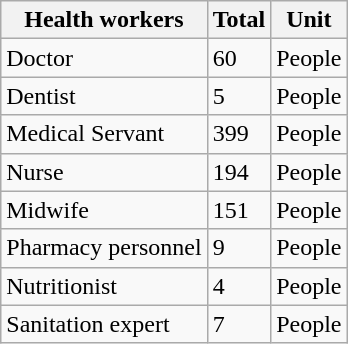<table class="wikitable">
<tr>
<th>Health workers</th>
<th>Total</th>
<th>Unit</th>
</tr>
<tr>
<td>Doctor</td>
<td>60</td>
<td>People</td>
</tr>
<tr>
<td>Dentist</td>
<td>5</td>
<td>People</td>
</tr>
<tr>
<td>Medical Servant</td>
<td>399</td>
<td>People</td>
</tr>
<tr>
<td>Nurse</td>
<td>194</td>
<td>People</td>
</tr>
<tr>
<td>Midwife</td>
<td>151</td>
<td>People</td>
</tr>
<tr>
<td>Pharmacy personnel</td>
<td>9</td>
<td>People</td>
</tr>
<tr>
<td>Nutritionist</td>
<td>4</td>
<td>People</td>
</tr>
<tr>
<td>Sanitation expert</td>
<td>7</td>
<td>People</td>
</tr>
</table>
